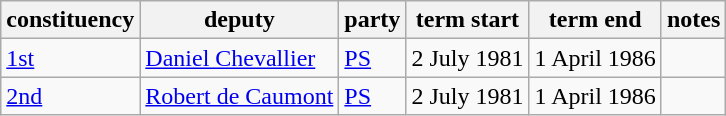<table class="wikitable">
<tr>
<th>constituency</th>
<th>deputy</th>
<th>party</th>
<th>term start</th>
<th>term end</th>
<th>notes</th>
</tr>
<tr>
<td><a href='#'>1st</a></td>
<td><a href='#'>Daniel Chevallier</a></td>
<td><a href='#'>PS</a></td>
<td>2 July 1981</td>
<td>1 April 1986</td>
</tr>
<tr>
<td><a href='#'>2nd</a></td>
<td><a href='#'>Robert de Caumont</a></td>
<td><a href='#'>PS</a></td>
<td>2 July 1981</td>
<td>1 April 1986</td>
<td></td>
</tr>
</table>
